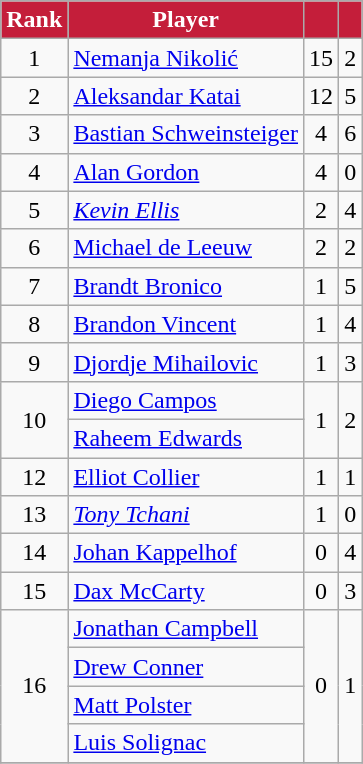<table class="wikitable" style="text-align:center; display:inline-table;">
<tr>
<th style="background:#C41E3A; color:white;">Rank</th>
<th style="background:#C41E3A; color:white;">Player</th>
<th style="background:#C41E3A; color:white;"></th>
<th style="background:#C41E3A; color:white;"></th>
</tr>
<tr>
<td>1</td>
<td align="left"> <a href='#'>Nemanja Nikolić</a></td>
<td>15</td>
<td>2</td>
</tr>
<tr>
<td>2</td>
<td align="left"> <a href='#'>Aleksandar Katai</a></td>
<td>12</td>
<td>5</td>
</tr>
<tr>
<td>3</td>
<td align="left"> <a href='#'>Bastian Schweinsteiger</a></td>
<td>4</td>
<td>6</td>
</tr>
<tr>
<td>4</td>
<td align="left"> <a href='#'>Alan Gordon</a></td>
<td>4</td>
<td>0</td>
</tr>
<tr>
<td>5</td>
<td align="left"> <em><a href='#'>Kevin Ellis</a></em></td>
<td>2</td>
<td>4</td>
</tr>
<tr>
<td>6</td>
<td align="left"> <a href='#'>Michael de Leeuw</a></td>
<td>2</td>
<td>2</td>
</tr>
<tr>
<td>7</td>
<td align="left"> <a href='#'>Brandt Bronico</a></td>
<td>1</td>
<td>5</td>
</tr>
<tr>
<td>8</td>
<td align="left"> <a href='#'>Brandon Vincent</a></td>
<td>1</td>
<td>4</td>
</tr>
<tr>
<td>9</td>
<td align="left"> <a href='#'>Djordje Mihailovic</a></td>
<td>1</td>
<td>3</td>
</tr>
<tr>
<td rowspan="2">10</td>
<td align="left"> <a href='#'>Diego Campos</a></td>
<td rowspan="2">1</td>
<td rowspan="2">2</td>
</tr>
<tr>
<td align="left"> <a href='#'>Raheem Edwards</a></td>
</tr>
<tr>
<td>12</td>
<td align="left"> <a href='#'>Elliot Collier</a></td>
<td>1</td>
<td>1</td>
</tr>
<tr>
<td>13</td>
<td align="left"> <em><a href='#'>Tony Tchani</a></em></td>
<td>1</td>
<td>0</td>
</tr>
<tr>
<td>14</td>
<td align="left"> <a href='#'>Johan Kappelhof</a></td>
<td>0</td>
<td>4</td>
</tr>
<tr>
<td>15</td>
<td align="left"> <a href='#'>Dax McCarty</a></td>
<td>0</td>
<td>3</td>
</tr>
<tr>
<td rowspan="4">16</td>
<td align="left"> <a href='#'>Jonathan Campbell</a></td>
<td rowspan="4">0</td>
<td rowspan="4">1</td>
</tr>
<tr>
<td align="left"> <a href='#'>Drew Conner</a></td>
</tr>
<tr>
<td align="left"> <a href='#'>Matt Polster</a></td>
</tr>
<tr>
<td align="left"> <a href='#'>Luis Solignac</a></td>
</tr>
<tr>
</tr>
</table>
